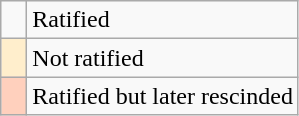<table class="wikitable" style="text-align: left;">
<tr>
<td style="width:10px;"></td>
<td>Ratified</td>
</tr>
<tr>
<td style="width:10px; background:#fec;"></td>
<td>Not ratified</td>
</tr>
<tr>
<td style="width:10px; background:#ffd0bd;"></td>
<td>Ratified but later rescinded</td>
</tr>
</table>
